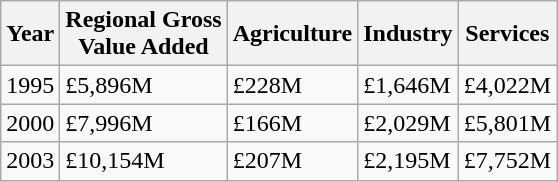<table class="wikitable">
<tr>
<th>Year</th>
<th>Regional Gross<br>Value Added</th>
<th>Agriculture</th>
<th>Industry</th>
<th>Services</th>
</tr>
<tr>
<td>1995</td>
<td>£5,896M</td>
<td>£228M</td>
<td>£1,646M</td>
<td>£4,022M</td>
</tr>
<tr>
<td>2000</td>
<td>£7,996M</td>
<td>£166M</td>
<td>£2,029M</td>
<td>£5,801M</td>
</tr>
<tr>
<td>2003</td>
<td>£10,154M</td>
<td>£207M</td>
<td>£2,195M</td>
<td>£7,752M</td>
</tr>
</table>
